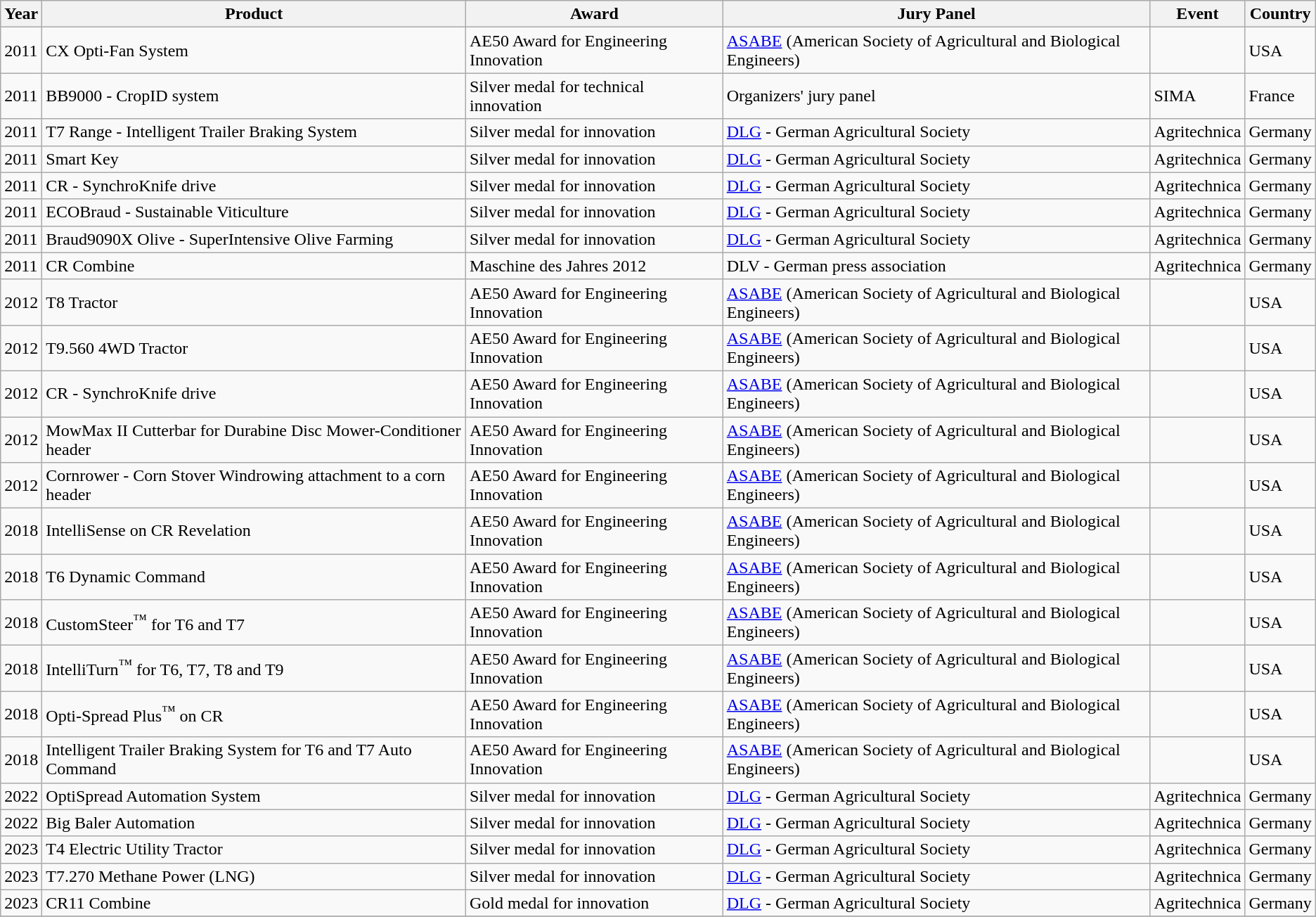<table class="wikitable">
<tr>
<th>Year</th>
<th>Product</th>
<th>Award</th>
<th>Jury Panel</th>
<th>Event</th>
<th>Country</th>
</tr>
<tr>
<td>2011</td>
<td>CX Opti-Fan System</td>
<td>AE50 Award for Engineering Innovation</td>
<td><a href='#'>ASABE</a> (American Society of Agricultural and Biological Engineers)</td>
<td></td>
<td>USA</td>
</tr>
<tr>
<td>2011</td>
<td>BB9000 - CropID system</td>
<td>Silver medal for technical innovation</td>
<td>Organizers' jury panel</td>
<td>SIMA</td>
<td>France</td>
</tr>
<tr>
<td>2011</td>
<td>T7 Range - Intelligent Trailer Braking System</td>
<td>Silver medal for innovation</td>
<td><a href='#'>DLG</a> - German Agricultural Society</td>
<td>Agritechnica</td>
<td>Germany</td>
</tr>
<tr>
<td>2011</td>
<td>Smart Key</td>
<td>Silver medal for innovation</td>
<td><a href='#'>DLG</a> - German Agricultural Society</td>
<td>Agritechnica</td>
<td>Germany</td>
</tr>
<tr>
<td>2011</td>
<td>CR - SynchroKnife drive</td>
<td>Silver medal for innovation</td>
<td><a href='#'>DLG</a> - German Agricultural Society</td>
<td>Agritechnica</td>
<td>Germany</td>
</tr>
<tr>
<td>2011</td>
<td>ECOBraud - Sustainable Viticulture</td>
<td>Silver medal for innovation</td>
<td><a href='#'>DLG</a> - German Agricultural Society</td>
<td>Agritechnica</td>
<td>Germany</td>
</tr>
<tr>
<td>2011</td>
<td>Braud9090X Olive - SuperIntensive Olive Farming</td>
<td>Silver medal for innovation</td>
<td><a href='#'>DLG</a> - German Agricultural Society</td>
<td>Agritechnica</td>
<td>Germany</td>
</tr>
<tr>
<td>2011</td>
<td>CR Combine</td>
<td>Maschine des Jahres 2012</td>
<td>DLV - German press association</td>
<td>Agritechnica</td>
<td>Germany</td>
</tr>
<tr>
<td>2012</td>
<td>T8 Tractor</td>
<td>AE50 Award for Engineering Innovation</td>
<td><a href='#'>ASABE</a> (American Society of Agricultural and Biological Engineers)</td>
<td></td>
<td>USA</td>
</tr>
<tr>
<td>2012</td>
<td>T9.560 4WD Tractor</td>
<td>AE50 Award for Engineering Innovation</td>
<td><a href='#'>ASABE</a> (American Society of Agricultural and Biological Engineers)</td>
<td></td>
<td>USA</td>
</tr>
<tr>
<td>2012</td>
<td>CR - SynchroKnife drive</td>
<td>AE50 Award for Engineering Innovation</td>
<td><a href='#'>ASABE</a> (American Society of Agricultural and Biological Engineers)</td>
<td></td>
<td>USA</td>
</tr>
<tr>
<td>2012</td>
<td>MowMax II Cutterbar for Durabine Disc Mower-Conditioner header</td>
<td>AE50 Award for Engineering Innovation</td>
<td><a href='#'>ASABE</a> (American Society of Agricultural and Biological Engineers)</td>
<td></td>
<td>USA</td>
</tr>
<tr>
<td>2012</td>
<td>Cornrower - Corn Stover Windrowing attachment to a corn header</td>
<td>AE50 Award for Engineering Innovation</td>
<td><a href='#'>ASABE</a> (American Society of Agricultural and Biological Engineers)</td>
<td></td>
<td>USA</td>
</tr>
<tr>
<td>2018</td>
<td>IntelliSense on CR Revelation</td>
<td>AE50 Award for Engineering Innovation</td>
<td><a href='#'>ASABE</a> (American Society of Agricultural and Biological Engineers)</td>
<td></td>
<td>USA</td>
</tr>
<tr>
<td>2018</td>
<td>T6 Dynamic Command</td>
<td>AE50 Award for Engineering Innovation</td>
<td><a href='#'>ASABE</a> (American Society of Agricultural and Biological Engineers)</td>
<td></td>
<td>USA</td>
</tr>
<tr>
<td>2018</td>
<td>CustomSteer<sup>™</sup> for T6 and T7</td>
<td>AE50 Award for Engineering Innovation</td>
<td><a href='#'>ASABE</a> (American Society of Agricultural and Biological Engineers)</td>
<td></td>
<td>USA</td>
</tr>
<tr>
<td>2018</td>
<td>IntelliTurn<sup>™</sup> for T6, T7, T8 and T9</td>
<td>AE50 Award for Engineering Innovation</td>
<td><a href='#'>ASABE</a> (American Society of Agricultural and Biological Engineers)</td>
<td></td>
<td>USA</td>
</tr>
<tr>
<td>2018</td>
<td>Opti-Spread Plus<sup>™</sup> on CR</td>
<td>AE50 Award for Engineering Innovation</td>
<td><a href='#'>ASABE</a> (American Society of Agricultural and Biological Engineers)</td>
<td></td>
<td>USA</td>
</tr>
<tr>
<td>2018</td>
<td>Intelligent Trailer Braking System for T6 and T7 Auto Command</td>
<td>AE50 Award for Engineering Innovation</td>
<td><a href='#'>ASABE</a> (American Society of Agricultural and Biological Engineers)</td>
<td></td>
<td>USA</td>
</tr>
<tr>
<td>2022</td>
<td>OptiSpread Automation System</td>
<td>Silver medal for innovation </td>
<td><a href='#'>DLG</a> - German Agricultural Society</td>
<td>Agritechnica</td>
<td>Germany</td>
</tr>
<tr>
<td>2022</td>
<td>Big Baler Automation</td>
<td>Silver medal for innovation </td>
<td><a href='#'>DLG</a> - German Agricultural Society</td>
<td>Agritechnica</td>
<td>Germany</td>
</tr>
<tr>
<td>2023</td>
<td>T4 Electric Utility Tractor</td>
<td>Silver medal for innovation </td>
<td><a href='#'>DLG</a> - German Agricultural Society</td>
<td>Agritechnica</td>
<td>Germany</td>
</tr>
<tr>
<td>2023</td>
<td>T7.270 Methane Power (LNG)</td>
<td>Silver medal for innovation </td>
<td><a href='#'>DLG</a> - German Agricultural Society</td>
<td>Agritechnica</td>
<td>Germany</td>
</tr>
<tr>
<td>2023</td>
<td>CR11 Combine</td>
<td>Gold medal for innovation </td>
<td><a href='#'>DLG</a> - German Agricultural Society</td>
<td>Agritechnica</td>
<td>Germany</td>
</tr>
<tr>
</tr>
</table>
